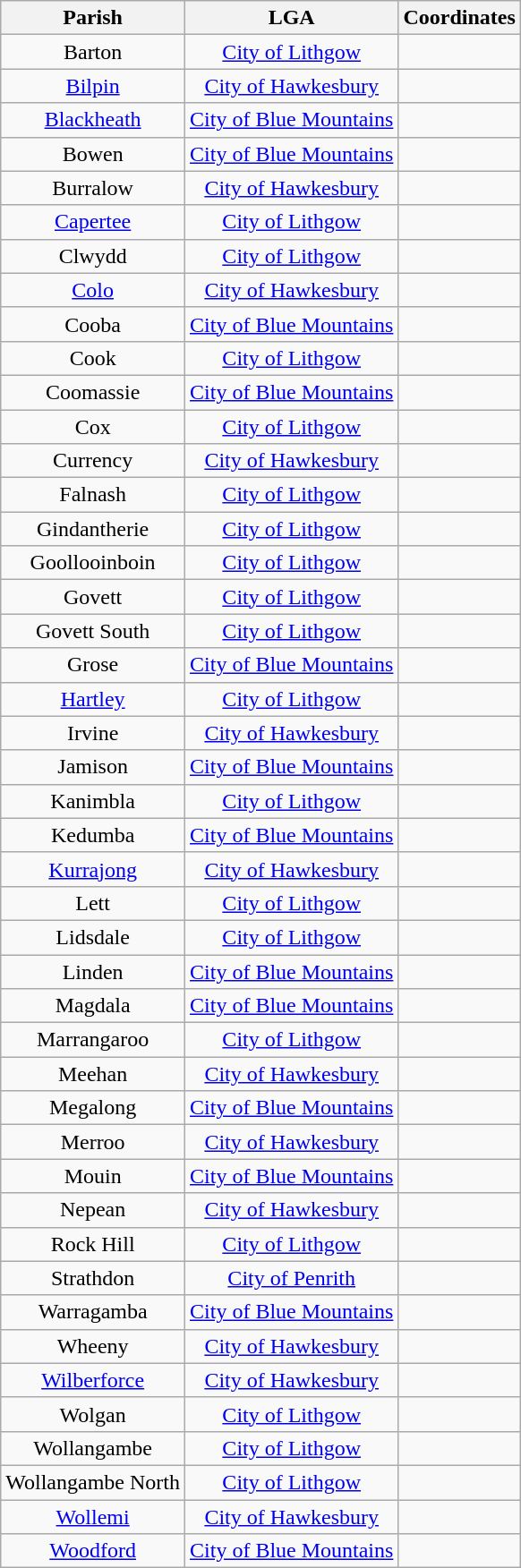<table class="wikitable" style="text-align:center">
<tr>
<th>Parish</th>
<th>LGA</th>
<th>Coordinates</th>
</tr>
<tr>
<td>Barton</td>
<td><a href='#'>City of Lithgow</a></td>
<td></td>
</tr>
<tr>
<td><a href='#'>Bilpin</a></td>
<td><a href='#'>City of Hawkesbury</a></td>
<td></td>
</tr>
<tr>
<td><a href='#'>Blackheath</a></td>
<td><a href='#'>City of Blue Mountains</a></td>
<td></td>
</tr>
<tr>
<td>Bowen</td>
<td><a href='#'>City of Blue Mountains</a></td>
<td></td>
</tr>
<tr>
<td>Burralow</td>
<td><a href='#'>City of Hawkesbury</a></td>
<td></td>
</tr>
<tr>
<td><a href='#'>Capertee</a></td>
<td><a href='#'>City of Lithgow</a></td>
<td></td>
</tr>
<tr>
<td>Clwydd</td>
<td><a href='#'>City of Lithgow</a></td>
<td></td>
</tr>
<tr>
<td><a href='#'>Colo</a></td>
<td><a href='#'>City of Hawkesbury</a></td>
<td></td>
</tr>
<tr>
<td>Cooba</td>
<td><a href='#'>City of Blue Mountains</a></td>
<td></td>
</tr>
<tr>
<td>Cook</td>
<td><a href='#'>City of Lithgow</a></td>
<td></td>
</tr>
<tr>
<td>Coomassie</td>
<td><a href='#'>City of Blue Mountains</a></td>
<td></td>
</tr>
<tr>
<td>Cox</td>
<td><a href='#'>City of Lithgow</a></td>
<td></td>
</tr>
<tr>
<td>Currency</td>
<td><a href='#'>City of Hawkesbury</a></td>
<td></td>
</tr>
<tr>
<td>Falnash</td>
<td><a href='#'>City of Lithgow</a></td>
<td></td>
</tr>
<tr>
<td>Gindantherie</td>
<td><a href='#'>City of Lithgow</a></td>
<td></td>
</tr>
<tr>
<td>Goollooinboin</td>
<td><a href='#'>City of Lithgow</a></td>
<td></td>
</tr>
<tr>
<td>Govett</td>
<td><a href='#'>City of Lithgow</a></td>
<td></td>
</tr>
<tr>
<td>Govett South</td>
<td><a href='#'>City of Lithgow</a></td>
<td></td>
</tr>
<tr>
<td>Grose</td>
<td><a href='#'>City of Blue Mountains</a></td>
<td></td>
</tr>
<tr>
<td><a href='#'>Hartley</a></td>
<td><a href='#'>City of Lithgow</a></td>
<td></td>
</tr>
<tr>
<td>Irvine</td>
<td><a href='#'>City of Hawkesbury</a></td>
<td></td>
</tr>
<tr>
<td>Jamison</td>
<td><a href='#'>City of Blue Mountains</a></td>
<td></td>
</tr>
<tr>
<td>Kanimbla</td>
<td><a href='#'>City of Lithgow</a></td>
<td></td>
</tr>
<tr>
<td>Kedumba</td>
<td><a href='#'>City of Blue Mountains</a></td>
<td></td>
</tr>
<tr>
<td><a href='#'>Kurrajong</a></td>
<td><a href='#'>City of Hawkesbury</a></td>
<td></td>
</tr>
<tr>
<td>Lett</td>
<td><a href='#'>City of Lithgow</a></td>
<td></td>
</tr>
<tr>
<td>Lidsdale</td>
<td><a href='#'>City of Lithgow</a></td>
<td></td>
</tr>
<tr>
<td>Linden</td>
<td><a href='#'>City of Blue Mountains</a></td>
<td></td>
</tr>
<tr>
<td>Magdala</td>
<td><a href='#'>City of Blue Mountains</a></td>
<td></td>
</tr>
<tr>
<td>Marrangaroo</td>
<td><a href='#'>City of Lithgow</a></td>
<td></td>
</tr>
<tr>
<td>Meehan</td>
<td><a href='#'>City of Hawkesbury</a></td>
<td></td>
</tr>
<tr>
<td>Megalong</td>
<td><a href='#'>City of Blue Mountains</a></td>
<td></td>
</tr>
<tr>
<td>Merroo</td>
<td><a href='#'>City of Hawkesbury</a></td>
<td></td>
</tr>
<tr>
<td>Mouin</td>
<td><a href='#'>City of Blue Mountains</a></td>
<td></td>
</tr>
<tr>
<td>Nepean</td>
<td><a href='#'>City of Hawkesbury</a></td>
<td></td>
</tr>
<tr>
<td>Rock Hill</td>
<td><a href='#'>City of Lithgow</a></td>
<td></td>
</tr>
<tr>
<td>Strathdon</td>
<td><a href='#'>City of Penrith</a></td>
<td></td>
</tr>
<tr>
<td>Warragamba</td>
<td><a href='#'>City of Blue Mountains</a></td>
<td></td>
</tr>
<tr>
<td>Wheeny</td>
<td><a href='#'>City of Hawkesbury</a></td>
<td></td>
</tr>
<tr>
<td><a href='#'>Wilberforce</a></td>
<td><a href='#'>City of Hawkesbury</a></td>
<td></td>
</tr>
<tr>
<td>Wolgan</td>
<td><a href='#'>City of Lithgow</a></td>
<td></td>
</tr>
<tr>
<td>Wollangambe</td>
<td><a href='#'>City of Lithgow</a></td>
<td></td>
</tr>
<tr>
<td>Wollangambe North</td>
<td><a href='#'>City of Lithgow</a></td>
<td></td>
</tr>
<tr>
<td><a href='#'>Wollemi</a></td>
<td><a href='#'>City of Hawkesbury</a></td>
<td></td>
</tr>
<tr>
<td><a href='#'>Woodford</a></td>
<td><a href='#'>City of Blue Mountains</a></td>
<td></td>
</tr>
</table>
